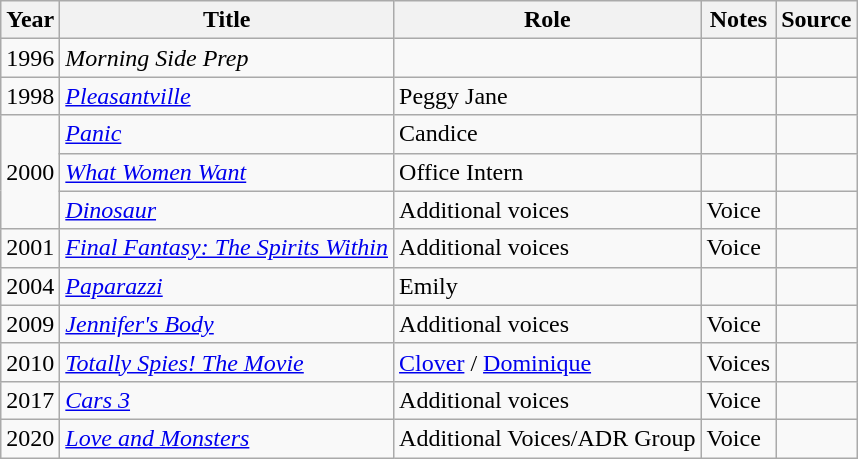<table class="wikitable sortable plainrowheaders">
<tr>
<th>Year</th>
<th>Title</th>
<th>Role</th>
<th class="unsortable">Notes</th>
<th class="unsortable">Source</th>
</tr>
<tr>
<td>1996</td>
<td><em>Morning Side Prep</em></td>
<td></td>
<td></td>
<td></td>
</tr>
<tr>
<td>1998</td>
<td><em><a href='#'>Pleasantville</a></em></td>
<td>Peggy Jane</td>
<td></td>
<td></td>
</tr>
<tr>
<td rowspan="3">2000</td>
<td><em><a href='#'>Panic</a></em></td>
<td>Candice</td>
<td></td>
<td></td>
</tr>
<tr>
<td><em><a href='#'>What Women Want</a></em></td>
<td>Office Intern</td>
<td></td>
<td></td>
</tr>
<tr>
<td><em><a href='#'>Dinosaur</a></em></td>
<td>Additional voices</td>
<td>Voice</td>
<td></td>
</tr>
<tr>
<td>2001</td>
<td><em><a href='#'>Final Fantasy: The Spirits Within</a></em></td>
<td>Additional voices</td>
<td>Voice</td>
<td></td>
</tr>
<tr>
<td>2004</td>
<td><em><a href='#'>Paparazzi</a></em></td>
<td>Emily</td>
<td></td>
<td></td>
</tr>
<tr>
<td>2009</td>
<td><em><a href='#'>Jennifer's Body</a></em></td>
<td>Additional voices</td>
<td>Voice</td>
<td></td>
</tr>
<tr>
<td>2010</td>
<td><em><a href='#'>Totally Spies! The Movie</a></em></td>
<td><a href='#'>Clover</a> / <a href='#'>Dominique</a></td>
<td>Voices</td>
<td></td>
</tr>
<tr>
<td>2017</td>
<td><em><a href='#'>Cars 3</a></em></td>
<td>Additional voices</td>
<td>Voice</td>
<td></td>
</tr>
<tr>
<td>2020</td>
<td><em><a href='#'>Love and Monsters</a></em></td>
<td>Additional Voices/ADR Group</td>
<td>Voice</td>
<td></td>
</tr>
</table>
